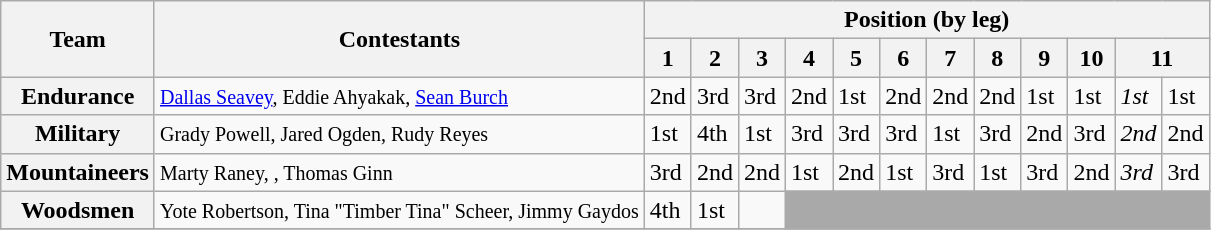<table class=wikitable style="white-space:nowrap;">
<tr>
<th rowspan=2>Team</th>
<th rowspan=2>Contestants</th>
<th colspan=12>Position (by leg)</th>
</tr>
<tr>
<th>1</th>
<th>2</th>
<th>3</th>
<th>4</th>
<th>5</th>
<th>6</th>
<th>7</th>
<th>8</th>
<th>9</th>
<th>10</th>
<th colspan="2">11</th>
</tr>
<tr>
<th>Endurance</th>
<td><small><a href='#'>Dallas Seavey</a>, Eddie Ahyakak, <a href='#'>Sean Burch</a></small></td>
<td>2nd</td>
<td>3rd</td>
<td>3rd</td>
<td>2nd</td>
<td>1st</td>
<td>2nd</td>
<td>2nd</td>
<td>2nd</td>
<td>1st</td>
<td>1st</td>
<td><em>1st</em></td>
<td>1st</td>
</tr>
<tr>
<th>Military</th>
<td><small>Grady Powell, Jared Ogden, Rudy Reyes</small></td>
<td>1st</td>
<td>4th</td>
<td>1st</td>
<td>3rd</td>
<td>3rd</td>
<td>3rd</td>
<td>1st</td>
<td>3rd</td>
<td>2nd</td>
<td>3rd</td>
<td><em>2nd</em></td>
<td>2nd</td>
</tr>
<tr>
<th>Mountaineers</th>
<td><small>Marty Raney, , Thomas Ginn</small></td>
<td>3rd</td>
<td>2nd</td>
<td>2nd</td>
<td>1st</td>
<td>2nd</td>
<td>1st</td>
<td>3rd</td>
<td>1st</td>
<td>3rd</td>
<td>2nd</td>
<td><em>3rd</em></td>
<td>3rd</td>
</tr>
<tr>
<th>Woodsmen</th>
<td><small>Yote Robertson, Tina "Timber Tina" Scheer, Jimmy Gaydos</small></td>
<td>4th</td>
<td>1st</td>
<td></td>
<td colspan="9" style="background:darkgrey;"></td>
</tr>
<tr>
</tr>
</table>
